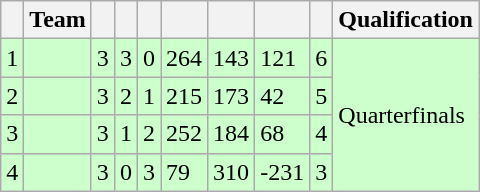<table class="wikitable">
<tr>
<th></th>
<th>Team</th>
<th></th>
<th></th>
<th></th>
<th></th>
<th></th>
<th></th>
<th></th>
<th>Qualification</th>
</tr>
<tr bgcolor=ccffcc>
<td>1</td>
<td></td>
<td>3</td>
<td>3</td>
<td>0</td>
<td>264</td>
<td>143</td>
<td>121</td>
<td>6</td>
<td rowspan=4>Quarterfinals</td>
</tr>
<tr bgcolor=ccffcc>
<td>2</td>
<td></td>
<td>3</td>
<td>2</td>
<td>1</td>
<td>215</td>
<td>173</td>
<td>42</td>
<td>5</td>
</tr>
<tr bgcolor=ccffcc>
<td>3</td>
<td></td>
<td>3</td>
<td>1</td>
<td>2</td>
<td>252</td>
<td>184</td>
<td>68</td>
<td>4</td>
</tr>
<tr bgcolor=ccffcc>
<td>4</td>
<td></td>
<td>3</td>
<td>0</td>
<td>3</td>
<td>79</td>
<td>310</td>
<td>-231</td>
<td>3</td>
</tr>
</table>
